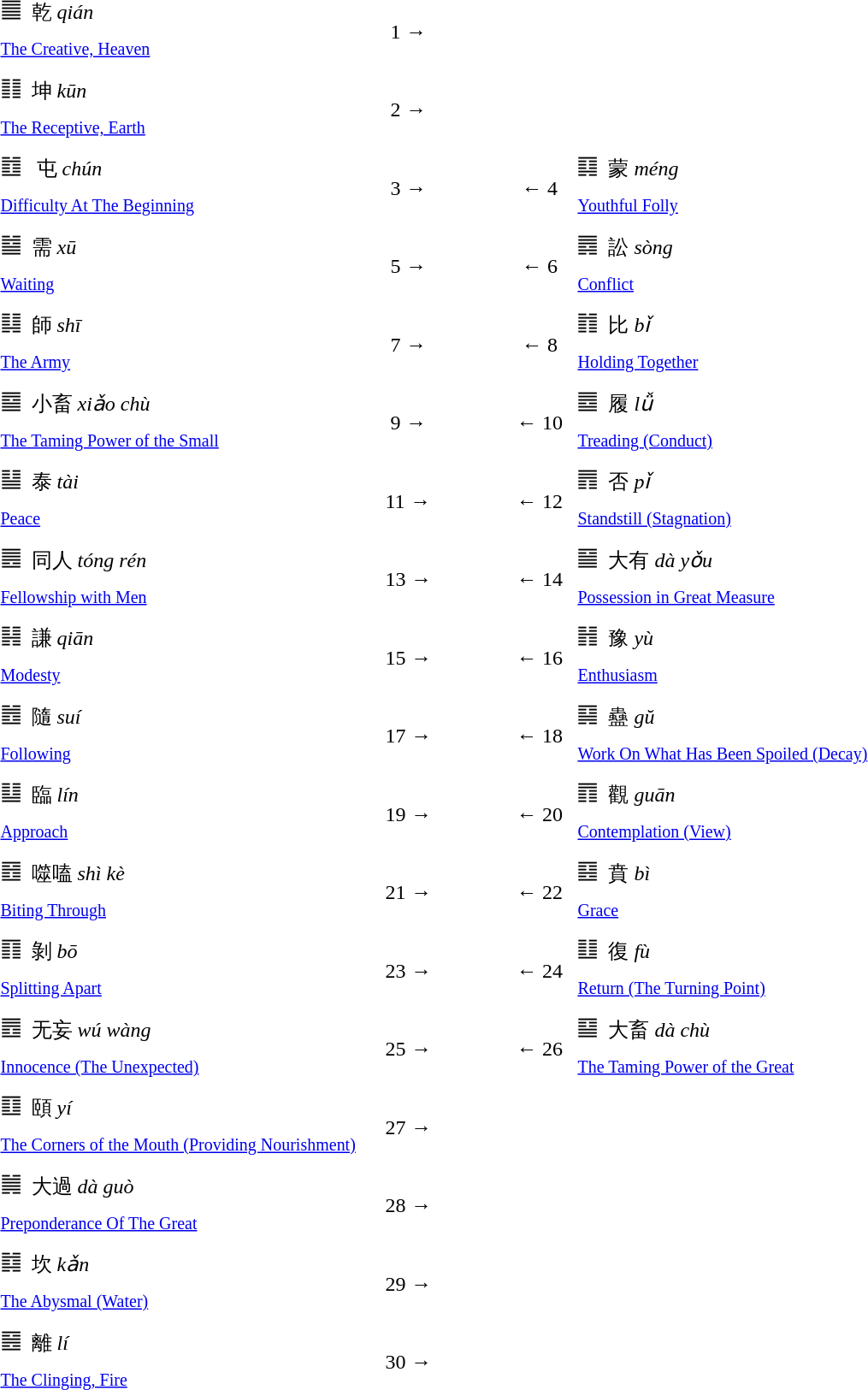<table style="width:47em; float:left;line-height:1.75em;">
<tr>
<td style="width:20em;">䷀  乾 <em>qián</em><br><small><a href='#'>The Creative, Heaven</a></small></td>
<td style="width:3em;"> 1 → </td>
<td style="width:1em;font-size:300%;"></td>
<td style="width:3em;"></td>
<td style="width:20em;"></td>
</tr>
<tr>
<td>䷁  坤 <em>kūn</em><br><small><a href='#'>The Receptive, Earth</a></small></td>
<td> 2 → </td>
<td style="font-size:300%;"></td>
</tr>
<tr>
<td>䷂   屯 <em>chún</em><br><small><a href='#'>Difficulty At The Beginning</a></small></td>
<td> 3 → </td>
<td style="font-size:300%;"></td>
<td>  ← 4 </td>
<td>䷃  蒙 <em>méng</em><br><small><a href='#'>Youthful Folly</a></small></td>
</tr>
<tr>
<td>䷄  需 <em>xū</em><br><small><a href='#'>Waiting</a></small></td>
<td> 5 → </td>
<td style="font-size:300%;"></td>
<td>  ← 6 </td>
<td>䷅  訟 <em>sòng</em><br><small><a href='#'>Conflict</a></small></td>
</tr>
<tr>
<td>䷆  師 <em>shī</em><br><small><a href='#'>The Army</a></small></td>
<td> 7 → </td>
<td style="font-size:300%;"></td>
<td>  ← 8 </td>
<td>䷇  比 <em>bǐ</em><br><small><a href='#'>Holding Together</a></small></td>
</tr>
<tr>
<td>䷈  小畜 <em>xiǎo chù</em><br><small><a href='#'>The Taming Power of the Small</a></small></td>
<td> 9 → </td>
<td style="font-size:300%;"></td>
<td> ← 10 </td>
<td>䷉  履 <em>lǚ</em><br><small><a href='#'>Treading (Conduct)</a></small></td>
</tr>
<tr>
<td>䷊  泰 <em>tài</em><br><small><a href='#'>Peace</a></small></td>
<td>11 → </td>
<td style="font-size:300%;"></td>
<td> ← 12 </td>
<td>䷋  否 <em>pǐ</em><br><small><a href='#'>Standstill (Stagnation)</a></small></td>
</tr>
<tr>
<td>䷌  同人 <em>tóng rén</em><br><small><a href='#'>Fellowship with Men</a></small></td>
<td>13 → </td>
<td style="font-size:300%;"></td>
<td> ← 14 </td>
<td>䷍  大有 <em>dà yǒu</em><br><small><a href='#'>Possession in Great Measure</a></small></td>
</tr>
<tr>
<td>䷎  謙 <em>qiān</em><br><small><a href='#'>Modesty</a></small></td>
<td>15 → </td>
<td style="font-size:300%;"></td>
<td> ← 16 </td>
<td>䷏  豫 <em>yù</em><br><small><a href='#'>Enthusiasm</a></small></td>
</tr>
<tr>
<td>䷐  隨 <em>suí</em><br><small><a href='#'>Following</a></small></td>
<td>17 → </td>
<td style="font-size:300%;"></td>
<td> ← 18 </td>
<td>䷑  蠱 <em>gŭ</em><br><small><a href='#'>Work On What Has Been Spoiled (Decay)</a></small></td>
</tr>
<tr>
<td>䷒  臨 <em>lín</em><br><small><a href='#'>Approach</a></small></td>
<td>19 → </td>
<td style="font-size:300%;"></td>
<td> ← 20 </td>
<td>䷓  觀 <em>guān</em><br><small><a href='#'>Contemplation (View)</a></small></td>
</tr>
<tr>
<td>䷔  噬嗑 <em>shì kè</em><br><small><a href='#'>Biting Through</a></small></td>
<td>21 → </td>
<td style="font-size:300%;"></td>
<td> ← 22 </td>
<td>䷕  賁 <em>bì</em><br><small><a href='#'>Grace</a></small></td>
</tr>
<tr>
<td>䷖  剝 <em>bō</em><br><small><a href='#'>Splitting Apart</a></small></td>
<td>23 → </td>
<td style="font-size:300%;"></td>
<td> ← 24 </td>
<td>䷗  復 <em>fù</em><br><small><a href='#'>Return (The Turning Point)</a></small></td>
</tr>
<tr>
<td>䷘  无妄 <em>wú wàng</em><br><small><a href='#'>Innocence (The Unexpected)</a></small></td>
<td>25 → </td>
<td style="font-size:300%;"></td>
<td> ← 26 </td>
<td>䷙  大畜 <em>dà chù</em><br><small><a href='#'>The Taming Power of the Great</a></small></td>
</tr>
<tr>
<td>䷚  頤 <em>yí</em><br><small><a href='#'>The Corners of the Mouth (Providing Nourishment)</a></small></td>
<td>27 → </td>
<td style="font-size:300%;"></td>
<td></td>
<td></td>
</tr>
<tr>
<td>䷛  大過 <em>dà guò</em><br><small><a href='#'>Preponderance Of The Great</a></small></td>
<td>28 → </td>
<td style="font-size:300%;"></td>
</tr>
<tr>
<td>䷜  坎 <em>kǎn</em><br><small><a href='#'>The Abysmal (Water)</a></small></td>
<td>29 → </td>
<td style="font-size:300%;"></td>
<td></td>
<td></td>
</tr>
<tr>
<td>䷝  離 <em>lí</em><br><small><a href='#'>The Clinging, Fire</a></small></td>
<td>30 → </td>
<td style="font-size:300%;"></td>
</tr>
</table>
